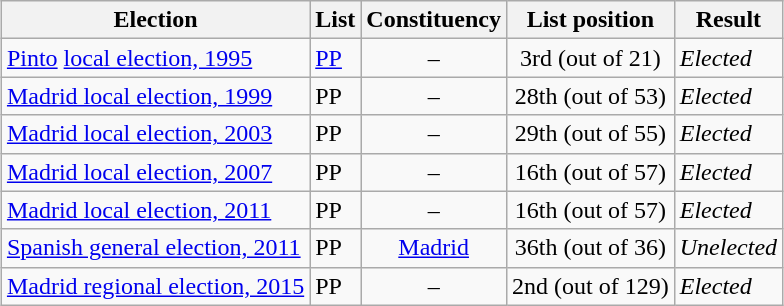<table class="wikitable" style="margin:1em auto; text-align:left;">
<tr>
<th scope="col">Election</th>
<th scope="col">List</th>
<th scope="col">Constituency</th>
<th scope="col">List position</th>
<th scope="col">Result</th>
</tr>
<tr>
<td><a href='#'>Pinto</a> <a href='#'>local election, 1995</a></td>
<td><a href='#'>PP</a></td>
<td align=center>–</td>
<td align=center>3rd (out of 21)</td>
<td><em>Elected</em></td>
</tr>
<tr>
<td><a href='#'>Madrid local election, 1999</a></td>
<td>PP</td>
<td align=center>–</td>
<td align=center>28th (out of 53)</td>
<td><em>Elected</em></td>
</tr>
<tr>
<td><a href='#'>Madrid local election, 2003</a></td>
<td>PP</td>
<td align=center>–</td>
<td align=center>29th (out of 55)</td>
<td><em>Elected</em></td>
</tr>
<tr>
<td><a href='#'>Madrid local election, 2007</a></td>
<td>PP</td>
<td align=center>–</td>
<td align=center>16th (out of 57)</td>
<td><em>Elected</em></td>
</tr>
<tr>
<td><a href='#'>Madrid local election, 2011</a></td>
<td>PP</td>
<td align=center>–</td>
<td align=center>16th (out of 57)</td>
<td><em>Elected</em></td>
</tr>
<tr>
<td><a href='#'>Spanish general election, 2011</a></td>
<td>PP</td>
<td align=center><a href='#'>Madrid</a></td>
<td align=center>36th (out of 36)</td>
<td><em>Unelected</em></td>
</tr>
<tr>
<td><a href='#'>Madrid regional election, 2015</a></td>
<td>PP</td>
<td align=center>–</td>
<td align=center>2nd (out of 129)</td>
<td><em>Elected</em></td>
</tr>
</table>
